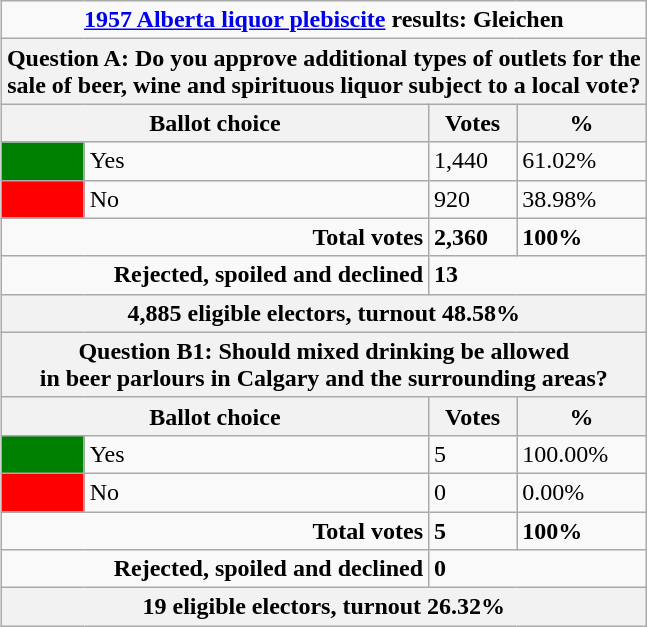<table class="wikitable" align=right>
<tr>
<td colspan=4 align=center><strong><a href='#'>1957 Alberta liquor plebiscite</a> results: Gleichen</strong></td>
</tr>
<tr>
<th colspan=4>Question A: Do you approve additional types of outlets for the<br> sale of beer, wine and spirituous liquor subject to a local vote?</th>
</tr>
<tr>
<th colspan=2>Ballot choice</th>
<th>Votes</th>
<th>%</th>
</tr>
<tr>
<td bgcolor=green></td>
<td>Yes</td>
<td>1,440</td>
<td>61.02%</td>
</tr>
<tr>
<td bgcolor=red></td>
<td>No</td>
<td>920</td>
<td>38.98%</td>
</tr>
<tr>
<td align=right colspan=2><strong>Total votes</strong></td>
<td><strong>2,360</strong></td>
<td><strong>100%</strong></td>
</tr>
<tr>
<td align=right colspan=2><strong>Rejected, spoiled and declined</strong></td>
<td colspan=2><strong>13</strong></td>
</tr>
<tr>
<th colspan=4>4,885 eligible electors, turnout 48.58%</th>
</tr>
<tr>
<th colspan=4>Question B1: Should mixed drinking be allowed<br>in beer parlours in Calgary and the surrounding areas?</th>
</tr>
<tr>
<th colspan=2>Ballot choice</th>
<th>Votes</th>
<th>%</th>
</tr>
<tr>
<td bgcolor=green></td>
<td>Yes</td>
<td>5</td>
<td>100.00%</td>
</tr>
<tr>
<td bgcolor=red></td>
<td>No</td>
<td>0</td>
<td>0.00%</td>
</tr>
<tr>
<td align=right colspan=2><strong>Total votes</strong></td>
<td><strong>5</strong></td>
<td><strong>100%</strong></td>
</tr>
<tr>
<td align=right colspan=2><strong>Rejected, spoiled and declined</strong></td>
<td colspan=2><strong>0</strong></td>
</tr>
<tr>
<th colspan=4>19 eligible electors, turnout 26.32%</th>
</tr>
</table>
